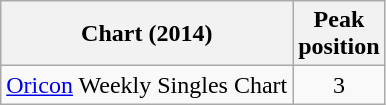<table class="wikitable sortable" border="1">
<tr>
<th>Chart (2014)</th>
<th>Peak<br>position</th>
</tr>
<tr>
<td><a href='#'>Oricon</a> Weekly Singles Chart</td>
<td style="text-align:center;">3</td>
</tr>
</table>
